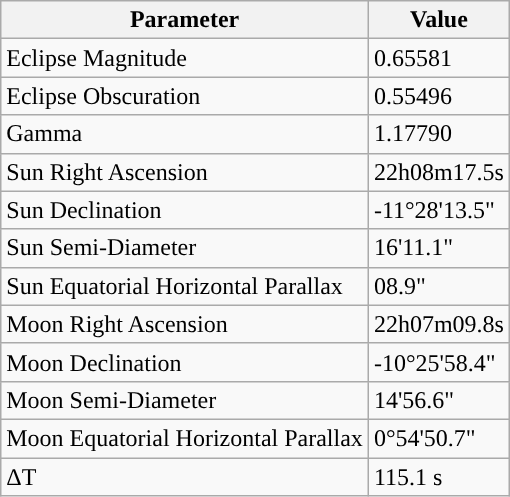<table class="wikitable">
<tr>
<th>Parameter</th>
<th>Value</th>
</tr>
<tr>
<td>Eclipse Magnitude</td>
<td>0.65581</td>
</tr>
<tr>
<td>Eclipse Obscuration</td>
<td>0.55496</td>
</tr>
<tr>
<td>Gamma</td>
<td>1.17790</td>
</tr>
<tr>
<td>Sun Right Ascension</td>
<td>22h08m17.5s</td>
</tr>
<tr>
<td>Sun Declination</td>
<td>-11°28'13.5"</td>
</tr>
<tr>
<td>Sun Semi-Diameter</td>
<td>16'11.1"</td>
</tr>
<tr>
<td>Sun Equatorial Horizontal Parallax</td>
<td>08.9"</td>
</tr>
<tr>
<td>Moon Right Ascension</td>
<td>22h07m09.8s</td>
</tr>
<tr>
<td>Moon Declination</td>
<td>-10°25'58.4"</td>
</tr>
<tr>
<td>Moon Semi-Diameter</td>
<td>14'56.6"</td>
</tr>
<tr>
<td>Moon Equatorial Horizontal Parallax</td>
<td>0°54'50.7"</td>
</tr>
<tr>
<td>ΔT</td>
<td>115.1 s</td>
</tr>
</table>
